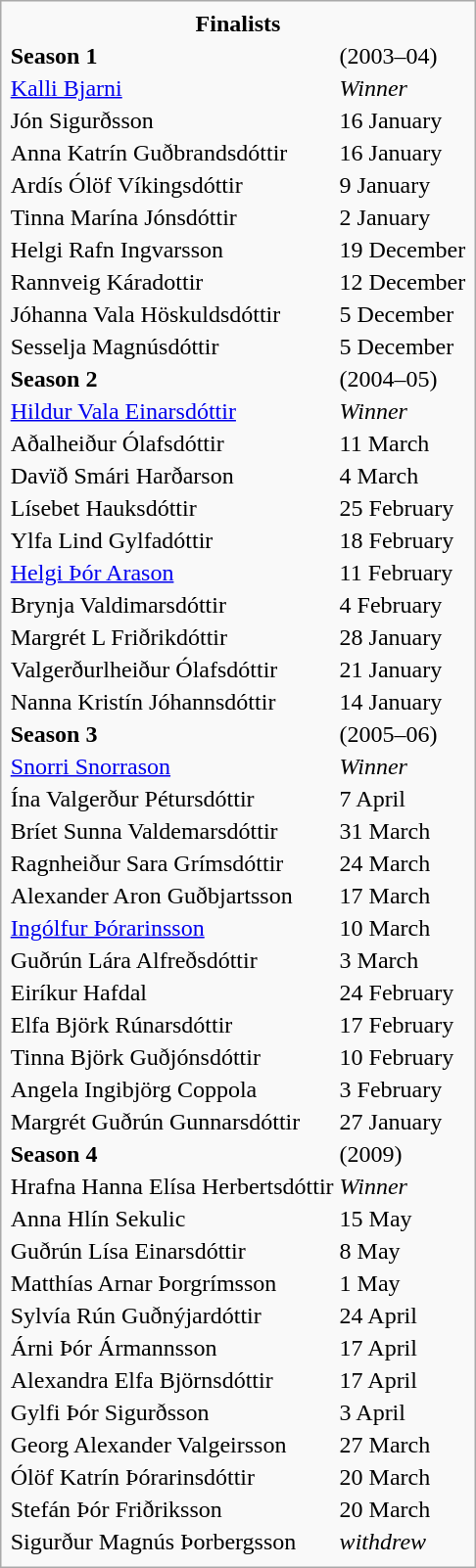<table class="infobox collapsible">
<tr>
<th colspan=2>Finalists<br></th>
</tr>
<tr>
<td><strong>Season 1</strong></td>
<td>(2003–04)</td>
</tr>
<tr>
<td><a href='#'>Kalli Bjarni</a></td>
<td><em>Winner</em></td>
</tr>
<tr>
<td>Jón Sigurðsson</td>
<td>16 January</td>
</tr>
<tr>
<td>Anna Katrín Guðbrandsdóttir</td>
<td>16 January</td>
</tr>
<tr>
<td>Ardís Ólöf Víkingsdóttir</td>
<td>9 January</td>
</tr>
<tr>
<td>Tinna Marína Jónsdóttir</td>
<td>2 January</td>
</tr>
<tr>
<td>Helgi Rafn Ingvarsson</td>
<td>19 December</td>
</tr>
<tr>
<td>Rannveig Káradottir</td>
<td>12 December</td>
</tr>
<tr>
<td>Jóhanna Vala Höskuldsdóttir</td>
<td>5 December</td>
</tr>
<tr>
<td>Sesselja Magnúsdóttir</td>
<td>5 December</td>
</tr>
<tr>
<td><strong>Season 2</strong></td>
<td>(2004–05)</td>
</tr>
<tr>
<td><a href='#'>Hildur Vala Einarsdóttir</a></td>
<td><em>Winner</em></td>
</tr>
<tr>
<td>Aðalheiður Ólafsdóttir</td>
<td>11 March</td>
</tr>
<tr>
<td>Davïð Smári Harðarson</td>
<td>4 March</td>
</tr>
<tr>
<td>Lísebet Hauksdóttir</td>
<td>25 February</td>
</tr>
<tr>
<td>Ylfa Lind Gylfadóttir</td>
<td>18 February</td>
</tr>
<tr>
<td><a href='#'>Helgi Þór Arason</a></td>
<td>11 February</td>
</tr>
<tr>
<td>Brynja Valdimarsdóttir</td>
<td>4 February</td>
</tr>
<tr>
<td>Margrét L Friðrikdóttir</td>
<td>28 January</td>
</tr>
<tr>
<td>Valgerðurlheiður Ólafsdóttir</td>
<td>21 January</td>
</tr>
<tr>
<td>Nanna Kristín Jóhannsdóttir</td>
<td>14 January</td>
</tr>
<tr>
<td><strong>Season 3</strong></td>
<td>(2005–06)</td>
</tr>
<tr>
<td><a href='#'>Snorri Snorrason</a></td>
<td><em>Winner</em></td>
</tr>
<tr>
<td>Ína Valgerður Pétursdóttir</td>
<td>7 April</td>
</tr>
<tr>
<td>Bríet Sunna Valdemarsdóttir</td>
<td>31 March</td>
</tr>
<tr>
<td>Ragnheiður Sara Grímsdóttir</td>
<td>24 March</td>
</tr>
<tr>
<td>Alexander Aron Guðbjartsson</td>
<td>17 March</td>
</tr>
<tr>
<td><a href='#'>Ingólfur Þórarinsson</a></td>
<td>10 March</td>
</tr>
<tr>
<td>Guðrún Lára Alfreðsdóttir</td>
<td>3 March</td>
</tr>
<tr>
<td>Eiríkur Hafdal</td>
<td>24 February</td>
</tr>
<tr>
<td>Elfa Björk Rúnarsdóttir</td>
<td>17 February</td>
</tr>
<tr>
<td>Tinna Björk Guðjónsdóttir</td>
<td>10 February</td>
</tr>
<tr>
<td>Angela Ingibjörg Coppola</td>
<td>3 February</td>
</tr>
<tr>
<td>Margrét Guðrún Gunnarsdóttir</td>
<td>27 January</td>
</tr>
<tr>
<td><strong>Season 4</strong></td>
<td>(2009)</td>
</tr>
<tr>
<td>Hrafna Hanna Elísa Herbertsdóttir</td>
<td><em>Winner</em></td>
</tr>
<tr>
<td>Anna Hlín Sekulic</td>
<td>15 May</td>
</tr>
<tr>
<td>Guðrún Lísa Einarsdóttir</td>
<td>8 May</td>
</tr>
<tr>
<td>Matthías Arnar Þorgrímsson</td>
<td>1 May</td>
</tr>
<tr>
<td>Sylvía Rún Guðnýjardóttir</td>
<td>24 April</td>
</tr>
<tr>
<td>Árni Þór Ármannsson</td>
<td>17 April</td>
</tr>
<tr>
<td>Alexandra Elfa Björnsdóttir</td>
<td>17 April</td>
</tr>
<tr>
<td>Gylfi Þór Sigurðsson</td>
<td>3 April</td>
</tr>
<tr>
<td>Georg Alexander Valgeirsson</td>
<td>27 March</td>
</tr>
<tr>
<td>Ólöf Katrín Þórarinsdóttir</td>
<td>20 March</td>
</tr>
<tr>
<td>Stefán Þór Friðriksson</td>
<td>20 March</td>
</tr>
<tr>
<td>Sigurður Magnús Þorbergsson</td>
<td><em>withdrew</em></td>
</tr>
<tr>
</tr>
</table>
